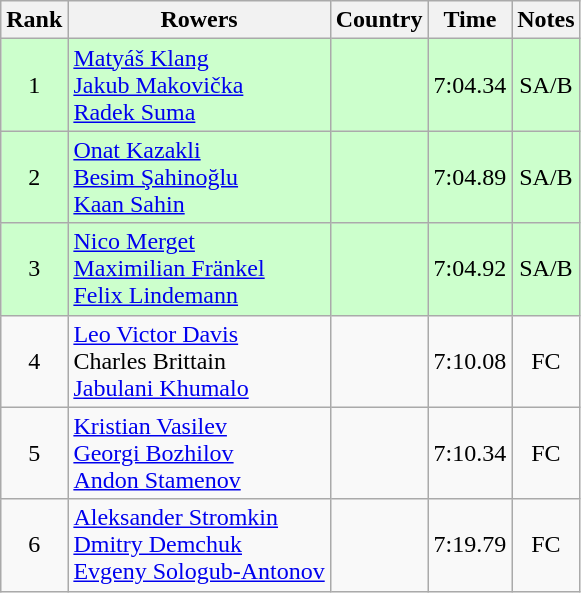<table class="wikitable" style="text-align:center">
<tr>
<th>Rank</th>
<th>Rowers</th>
<th>Country</th>
<th>Time</th>
<th>Notes</th>
</tr>
<tr bgcolor=ccffcc>
<td>1</td>
<td align="left"><a href='#'>Matyáš Klang</a><br><a href='#'>Jakub Makovička</a><br><a href='#'>Radek Suma</a></td>
<td align="left"></td>
<td>7:04.34</td>
<td>SA/B</td>
</tr>
<tr bgcolor=ccffcc>
<td>2</td>
<td align="left"><a href='#'>Onat Kazakli</a><br><a href='#'>Besim Şahinoğlu</a><br><a href='#'>Kaan Sahin</a></td>
<td align="left"></td>
<td>7:04.89</td>
<td>SA/B</td>
</tr>
<tr bgcolor=ccffcc>
<td>3</td>
<td align="left"><a href='#'>Nico Merget</a><br><a href='#'>Maximilian Fränkel</a><br><a href='#'>Felix Lindemann</a></td>
<td align="left"></td>
<td>7:04.92</td>
<td>SA/B</td>
</tr>
<tr>
<td>4</td>
<td align="left"><a href='#'>Leo Victor Davis</a><br>Charles Brittain<br><a href='#'>Jabulani Khumalo</a></td>
<td align="left"></td>
<td>7:10.08</td>
<td>FC</td>
</tr>
<tr>
<td>5</td>
<td align="left"><a href='#'>Kristian Vasilev</a><br><a href='#'>Georgi Bozhilov</a><br><a href='#'>Andon Stamenov</a></td>
<td align="left"></td>
<td>7:10.34</td>
<td>FC</td>
</tr>
<tr>
<td>6</td>
<td align="left"><a href='#'>Aleksander Stromkin</a><br><a href='#'>Dmitry Demchuk</a><br><a href='#'>Evgeny Sologub-Antonov</a></td>
<td align="left"></td>
<td>7:19.79</td>
<td>FC</td>
</tr>
</table>
